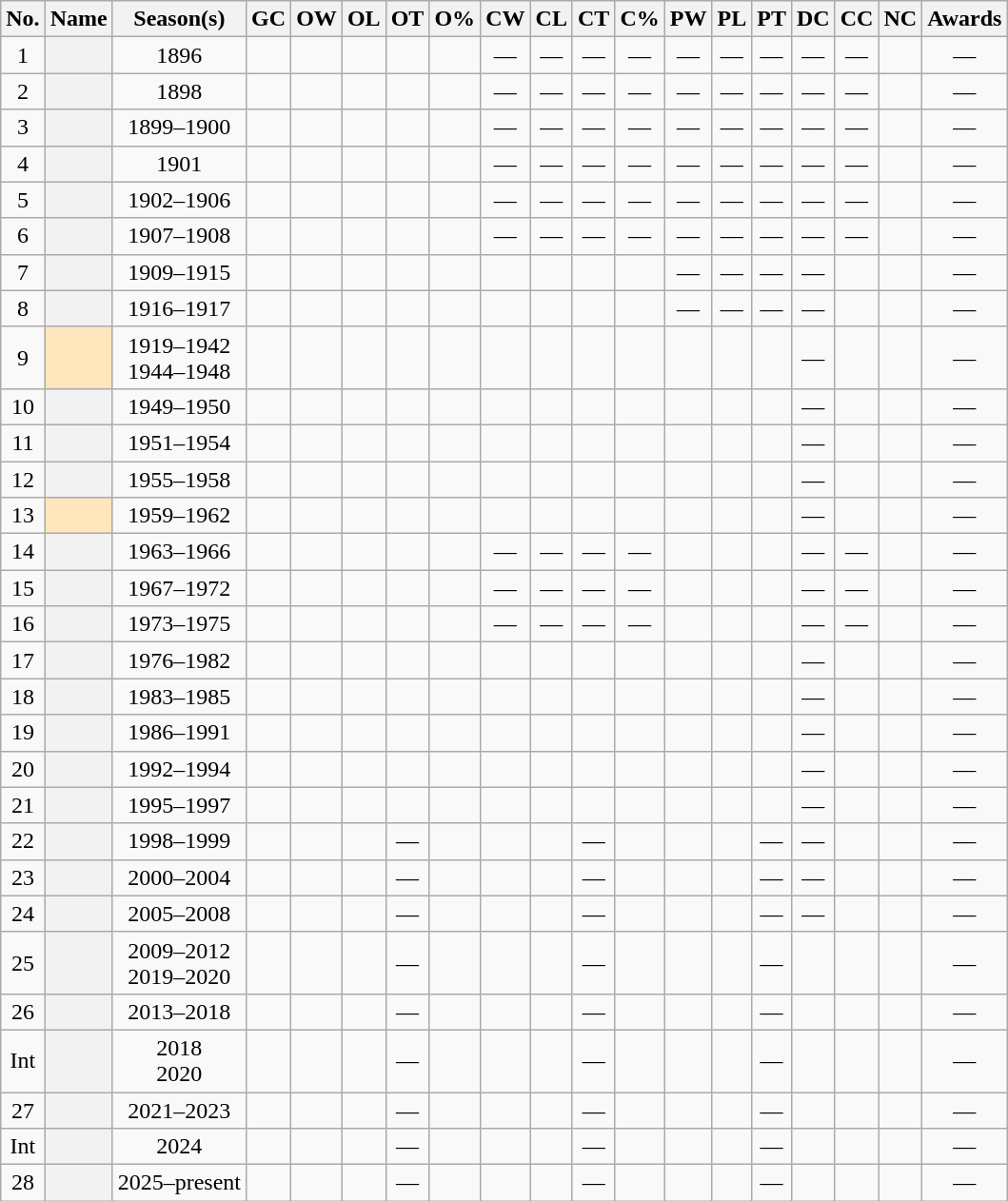<table class="wikitable sortable" style="text-align:center">
<tr>
<th scope="col" class="unsortable">No.</th>
<th scope="col">Name</th>
<th scope="col">Season(s)</th>
<th scope="col">GC</th>
<th scope="col">OW</th>
<th scope="col">OL</th>
<th scope="col">OT</th>
<th scope="col">O%</th>
<th scope="col">CW</th>
<th scope="col">CL</th>
<th scope="col">CT</th>
<th scope="col">C%</th>
<th scope="col">PW</th>
<th scope="col">PL</th>
<th scope="col">PT</th>
<th scope="col">DC</th>
<th scope="col">CC</th>
<th scope="col">NC</th>
<th scope="col" class="unsortable">Awards</th>
</tr>
<tr>
<td>1</td>
<th scope="row"></th>
<td>1896</td>
<td></td>
<td></td>
<td></td>
<td></td>
<td></td>
<td>—</td>
<td>—</td>
<td>—</td>
<td>—</td>
<td>—</td>
<td>—</td>
<td>—</td>
<td>—</td>
<td>—</td>
<td></td>
<td>—</td>
</tr>
<tr>
<td>2</td>
<th scope="row"></th>
<td>1898</td>
<td></td>
<td></td>
<td></td>
<td></td>
<td></td>
<td>—</td>
<td>—</td>
<td>—</td>
<td>—</td>
<td>—</td>
<td>—</td>
<td>—</td>
<td>—</td>
<td>—</td>
<td></td>
<td>—</td>
</tr>
<tr>
<td>3</td>
<th scope="row"></th>
<td>1899–1900</td>
<td></td>
<td></td>
<td></td>
<td></td>
<td></td>
<td>—</td>
<td>—</td>
<td>—</td>
<td>—</td>
<td>—</td>
<td>—</td>
<td>—</td>
<td>—</td>
<td>—</td>
<td></td>
<td>—</td>
</tr>
<tr>
<td>4</td>
<th scope="row"></th>
<td>1901</td>
<td></td>
<td></td>
<td></td>
<td></td>
<td></td>
<td>—</td>
<td>—</td>
<td>—</td>
<td>—</td>
<td>—</td>
<td>—</td>
<td>—</td>
<td>—</td>
<td>—</td>
<td></td>
<td>—</td>
</tr>
<tr>
<td>5</td>
<th scope="row"></th>
<td>1902–1906</td>
<td></td>
<td></td>
<td></td>
<td></td>
<td></td>
<td>—</td>
<td>—</td>
<td>—</td>
<td>—</td>
<td>—</td>
<td>—</td>
<td>—</td>
<td>—</td>
<td>—</td>
<td></td>
<td>—</td>
</tr>
<tr>
<td>6</td>
<th scope="row"></th>
<td>1907–1908</td>
<td></td>
<td></td>
<td></td>
<td></td>
<td></td>
<td>—</td>
<td>—</td>
<td>—</td>
<td>—</td>
<td>—</td>
<td>—</td>
<td>—</td>
<td>—</td>
<td>—</td>
<td></td>
<td>—</td>
</tr>
<tr>
<td>7</td>
<th scope="row"></th>
<td>1909–1915</td>
<td></td>
<td></td>
<td></td>
<td></td>
<td></td>
<td></td>
<td></td>
<td></td>
<td></td>
<td>—</td>
<td>—</td>
<td>—</td>
<td>—</td>
<td></td>
<td></td>
<td>—</td>
</tr>
<tr>
<td>8</td>
<th scope="row"></th>
<td>1916–1917</td>
<td></td>
<td></td>
<td></td>
<td></td>
<td></td>
<td></td>
<td></td>
<td></td>
<td></td>
<td>—</td>
<td>—</td>
<td>—</td>
<td>—</td>
<td></td>
<td></td>
<td>—</td>
</tr>
<tr>
<td>9</td>
<td scope="row" align="center" bgcolor=#FFE6BD><strong></strong><sup></sup></td>
<td>1919–1942<br>1944–1948</td>
<td></td>
<td></td>
<td></td>
<td></td>
<td></td>
<td></td>
<td></td>
<td></td>
<td></td>
<td></td>
<td></td>
<td></td>
<td>—</td>
<td></td>
<td></td>
<td>—</td>
</tr>
<tr>
<td>10</td>
<th scope="row"></th>
<td>1949–1950</td>
<td></td>
<td></td>
<td></td>
<td></td>
<td></td>
<td></td>
<td></td>
<td></td>
<td></td>
<td></td>
<td></td>
<td></td>
<td>—</td>
<td></td>
<td></td>
<td>—</td>
</tr>
<tr>
<td>11</td>
<th scope="row"></th>
<td>1951–1954</td>
<td></td>
<td></td>
<td></td>
<td></td>
<td></td>
<td></td>
<td></td>
<td></td>
<td></td>
<td></td>
<td></td>
<td></td>
<td>—</td>
<td></td>
<td></td>
<td>—</td>
</tr>
<tr>
<td>12</td>
<th scope="row"></th>
<td>1955–1958</td>
<td></td>
<td></td>
<td></td>
<td></td>
<td></td>
<td></td>
<td></td>
<td></td>
<td></td>
<td></td>
<td></td>
<td></td>
<td>—</td>
<td></td>
<td></td>
<td>—</td>
</tr>
<tr>
<td>13</td>
<td scope="row" align="center" bgcolor=#FFE6BD><strong></strong><sup></sup></td>
<td>1959–1962</td>
<td></td>
<td></td>
<td></td>
<td></td>
<td></td>
<td></td>
<td></td>
<td></td>
<td></td>
<td></td>
<td></td>
<td></td>
<td>—</td>
<td></td>
<td></td>
<td>—</td>
</tr>
<tr>
<td>14</td>
<th scope="row"></th>
<td>1963–1966</td>
<td></td>
<td></td>
<td></td>
<td></td>
<td></td>
<td>—</td>
<td>—</td>
<td>—</td>
<td>—</td>
<td></td>
<td></td>
<td></td>
<td>—</td>
<td>—</td>
<td></td>
<td>—</td>
</tr>
<tr>
<td>15</td>
<th scope="row"></th>
<td>1967–1972</td>
<td></td>
<td></td>
<td></td>
<td></td>
<td></td>
<td>—</td>
<td>—</td>
<td>—</td>
<td>—</td>
<td></td>
<td></td>
<td></td>
<td>—</td>
<td>—</td>
<td></td>
<td>—</td>
</tr>
<tr>
<td>16</td>
<th scope="row"></th>
<td>1973–1975</td>
<td></td>
<td></td>
<td></td>
<td></td>
<td></td>
<td>—</td>
<td>—</td>
<td>—</td>
<td>—</td>
<td></td>
<td></td>
<td></td>
<td>—</td>
<td>—</td>
<td></td>
<td>—</td>
</tr>
<tr>
<td>17</td>
<th scope="row"></th>
<td>1976–1982</td>
<td></td>
<td></td>
<td></td>
<td></td>
<td></td>
<td></td>
<td></td>
<td></td>
<td></td>
<td></td>
<td></td>
<td></td>
<td>—</td>
<td></td>
<td></td>
<td>—</td>
</tr>
<tr>
<td>18</td>
<th scope="row"></th>
<td>1983–1985</td>
<td></td>
<td></td>
<td></td>
<td></td>
<td></td>
<td></td>
<td></td>
<td></td>
<td></td>
<td></td>
<td></td>
<td></td>
<td>—</td>
<td></td>
<td></td>
<td>—</td>
</tr>
<tr>
<td>19</td>
<th scope="row"></th>
<td>1986–1991</td>
<td></td>
<td></td>
<td></td>
<td></td>
<td></td>
<td></td>
<td></td>
<td></td>
<td></td>
<td></td>
<td></td>
<td></td>
<td>—</td>
<td></td>
<td></td>
<td>—</td>
</tr>
<tr>
<td>20</td>
<th scope="row"></th>
<td>1992–1994</td>
<td></td>
<td></td>
<td></td>
<td></td>
<td></td>
<td></td>
<td></td>
<td></td>
<td></td>
<td></td>
<td></td>
<td></td>
<td>—</td>
<td></td>
<td></td>
<td>—</td>
</tr>
<tr>
<td>21</td>
<th scope="row"></th>
<td>1995–1997</td>
<td></td>
<td></td>
<td></td>
<td></td>
<td></td>
<td></td>
<td></td>
<td></td>
<td></td>
<td></td>
<td></td>
<td></td>
<td>—</td>
<td></td>
<td></td>
<td>—</td>
</tr>
<tr>
<td>22</td>
<th scope="row"></th>
<td>1998–1999</td>
<td></td>
<td></td>
<td></td>
<td>—</td>
<td></td>
<td></td>
<td></td>
<td>—</td>
<td></td>
<td></td>
<td></td>
<td>—</td>
<td>—</td>
<td></td>
<td></td>
<td>—</td>
</tr>
<tr>
<td>23</td>
<th scope="row"></th>
<td>2000–2004</td>
<td></td>
<td></td>
<td></td>
<td>—</td>
<td></td>
<td></td>
<td></td>
<td>—</td>
<td></td>
<td></td>
<td></td>
<td>—</td>
<td>—</td>
<td></td>
<td></td>
<td>—</td>
</tr>
<tr>
<td>24</td>
<th scope="row"></th>
<td>2005–2008</td>
<td></td>
<td></td>
<td></td>
<td>—</td>
<td></td>
<td></td>
<td></td>
<td>—</td>
<td></td>
<td></td>
<td></td>
<td>—</td>
<td>—</td>
<td></td>
<td></td>
<td>—</td>
</tr>
<tr>
<td>25</td>
<th scope="row"></th>
<td>2009–2012<br>2019–2020</td>
<td></td>
<td></td>
<td></td>
<td>—</td>
<td></td>
<td></td>
<td></td>
<td>—</td>
<td></td>
<td></td>
<td></td>
<td>—</td>
<td></td>
<td></td>
<td></td>
<td>—</td>
</tr>
<tr>
<td>26</td>
<th scope="row"></th>
<td>2013–2018</td>
<td></td>
<td></td>
<td></td>
<td>—</td>
<td></td>
<td></td>
<td></td>
<td>—</td>
<td></td>
<td></td>
<td></td>
<td>—</td>
<td></td>
<td></td>
<td></td>
<td>—</td>
</tr>
<tr>
<td>Int</td>
<th scope="row"><br></th>
<td>2018<br>2020</td>
<td></td>
<td></td>
<td></td>
<td>—</td>
<td></td>
<td></td>
<td></td>
<td>—</td>
<td></td>
<td></td>
<td></td>
<td>—</td>
<td></td>
<td></td>
<td></td>
<td>—</td>
</tr>
<tr>
<td>27</td>
<th scope="row"></th>
<td>2021–2023</td>
<td></td>
<td></td>
<td></td>
<td>—</td>
<td></td>
<td></td>
<td></td>
<td>—</td>
<td></td>
<td></td>
<td></td>
<td>—</td>
<td></td>
<td></td>
<td></td>
<td>—</td>
</tr>
<tr>
<td>Int</td>
<th scope="row"><br></th>
<td>2024</td>
<td></td>
<td></td>
<td></td>
<td>—</td>
<td></td>
<td></td>
<td></td>
<td>—</td>
<td></td>
<td></td>
<td></td>
<td>—</td>
<td></td>
<td></td>
<td></td>
<td>—</td>
</tr>
<tr>
<td>28</td>
<th scope="row"></th>
<td>2025–present</td>
<td></td>
<td></td>
<td></td>
<td>—</td>
<td></td>
<td></td>
<td></td>
<td>—</td>
<td></td>
<td></td>
<td></td>
<td>—</td>
<td></td>
<td></td>
<td></td>
<td>—</td>
</tr>
</table>
